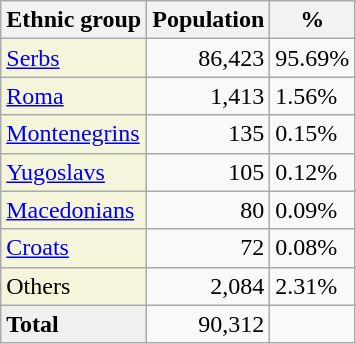<table class="wikitable">
<tr>
<th>Ethnic group</th>
<th>Population</th>
<th>%</th>
</tr>
<tr>
<td style="background:#F5F5DC;"><a href='#'>Serbs</a></td>
<td align="right">86,423</td>
<td>95.69%</td>
</tr>
<tr>
<td style="background:#F5F5DC;"><a href='#'>Roma</a></td>
<td align="right">1,413</td>
<td>1.56%</td>
</tr>
<tr>
<td style="background:#F5F5DC;"><a href='#'>Montenegrins</a></td>
<td align="right">135</td>
<td>0.15%</td>
</tr>
<tr>
<td style="background:#F5F5DC;"><a href='#'>Yugoslavs</a></td>
<td align="right">105</td>
<td>0.12%</td>
</tr>
<tr>
<td style="background:#F5F5DC;"><a href='#'>Macedonians</a></td>
<td align="right">80</td>
<td>0.09%</td>
</tr>
<tr>
<td style="background:#F5F5DC;"><a href='#'>Croats</a></td>
<td align="right">72</td>
<td>0.08%</td>
</tr>
<tr>
<td style="background:#F5F5DC;">Others</td>
<td align="right">2,084</td>
<td>2.31%</td>
</tr>
<tr>
<td style="background:#F0F0F0;"><strong>Total</strong></td>
<td align="right">90,312</td>
<td></td>
</tr>
</table>
